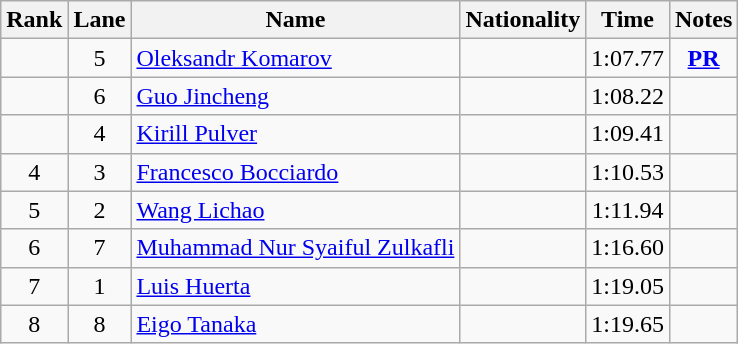<table class="wikitable sortable" style="text-align:center">
<tr>
<th>Rank</th>
<th>Lane</th>
<th>Name</th>
<th>Nationality</th>
<th>Time</th>
<th>Notes</th>
</tr>
<tr>
<td></td>
<td>5</td>
<td align=left><a href='#'>Oleksandr Komarov</a></td>
<td align=left></td>
<td>1:07.77</td>
<td><strong><a href='#'>PR</a></strong></td>
</tr>
<tr>
<td></td>
<td>6</td>
<td align=left><a href='#'>Guo Jincheng</a></td>
<td align=left></td>
<td>1:08.22</td>
<td></td>
</tr>
<tr>
<td></td>
<td>4</td>
<td align=left><a href='#'>Kirill Pulver</a></td>
<td align=left></td>
<td>1:09.41</td>
<td></td>
</tr>
<tr>
<td>4</td>
<td>3</td>
<td align=left><a href='#'>Francesco Bocciardo</a></td>
<td align=left></td>
<td>1:10.53</td>
<td></td>
</tr>
<tr>
<td>5</td>
<td>2</td>
<td align=left><a href='#'>Wang Lichao</a></td>
<td align=left></td>
<td>1:11.94</td>
<td></td>
</tr>
<tr>
<td>6</td>
<td>7</td>
<td align=left><a href='#'>Muhammad Nur Syaiful Zulkafli</a></td>
<td align=left></td>
<td>1:16.60</td>
<td></td>
</tr>
<tr>
<td>7</td>
<td>1</td>
<td align=left><a href='#'>Luis Huerta</a></td>
<td align=left></td>
<td>1:19.05</td>
<td></td>
</tr>
<tr>
<td>8</td>
<td>8</td>
<td align=left><a href='#'>Eigo Tanaka</a></td>
<td align=left></td>
<td>1:19.65</td>
<td></td>
</tr>
</table>
